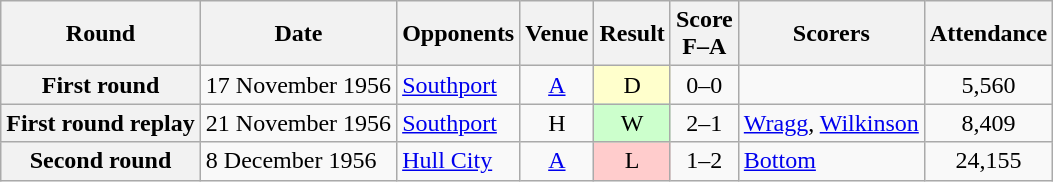<table class="wikitable plainrowheaders sortable" style=text-align:center>
<tr>
<th scope=col>Round</th>
<th scope=col data-sort-type=date>Date</th>
<th scope=col>Opponents</th>
<th scope=col>Venue</th>
<th scope=col>Result</th>
<th scope=col>Score<br>F–A</th>
<th scope=col class=unsortable>Scorers</th>
<th scope=col>Attendance</th>
</tr>
<tr>
<th scope=row>First round</th>
<td align=left>17 November 1956</td>
<td align=left><a href='#'>Southport</a></td>
<td><a href='#'>A</a></td>
<td style=background-color:#FFFFCC>D</td>
<td>0–0</td>
<td align=left></td>
<td>5,560</td>
</tr>
<tr>
<th scope=row>First round replay</th>
<td align=left>21 November 1956</td>
<td align=left><a href='#'>Southport</a></td>
<td>H</td>
<td style=background-color:#CCFFCC>W</td>
<td>2–1</td>
<td align=left><a href='#'>Wragg</a>, <a href='#'>Wilkinson</a></td>
<td>8,409</td>
</tr>
<tr>
<th scope=row>Second round</th>
<td align=left>8 December 1956</td>
<td align=left><a href='#'>Hull City</a></td>
<td><a href='#'>A</a></td>
<td style=background-color:#FFCCCC>L</td>
<td>1–2</td>
<td align=left><a href='#'>Bottom</a></td>
<td>24,155</td>
</tr>
</table>
